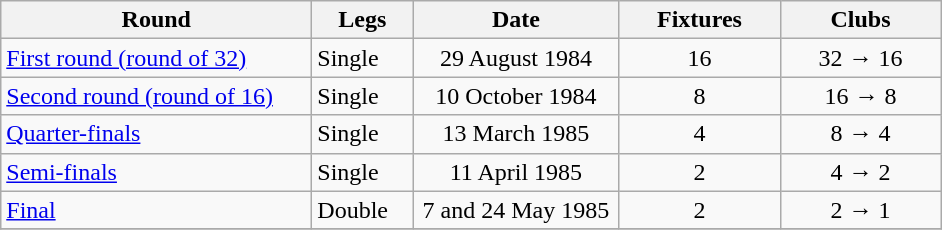<table class="wikitable" style="text-align:left">
<tr>
<th width=200>Round</th>
<th width=60>Legs</th>
<th width=130>Date</th>
<th width=100>Fixtures</th>
<th width=100>Clubs</th>
</tr>
<tr>
<td><a href='#'>First round (round of 32)</a></td>
<td>Single</td>
<td align="center">29 August 1984</td>
<td align="center">16</td>
<td align="center">32 → 16</td>
</tr>
<tr>
<td><a href='#'>Second round (round of 16)</a></td>
<td>Single</td>
<td align="center">10 October 1984</td>
<td align="center">8</td>
<td align="center">16 → 8</td>
</tr>
<tr>
<td><a href='#'>Quarter-finals</a></td>
<td>Single</td>
<td align="center">13 March 1985</td>
<td align="center">4</td>
<td align="center">8 → 4</td>
</tr>
<tr>
<td><a href='#'>Semi-finals</a></td>
<td>Single</td>
<td align="center">11 April 1985</td>
<td align="center">2</td>
<td align="center">4 → 2</td>
</tr>
<tr>
<td><a href='#'>Final</a></td>
<td>Double</td>
<td align="center">7 and 24 May 1985</td>
<td align="center">2</td>
<td align="center">2 → 1</td>
</tr>
<tr>
</tr>
</table>
